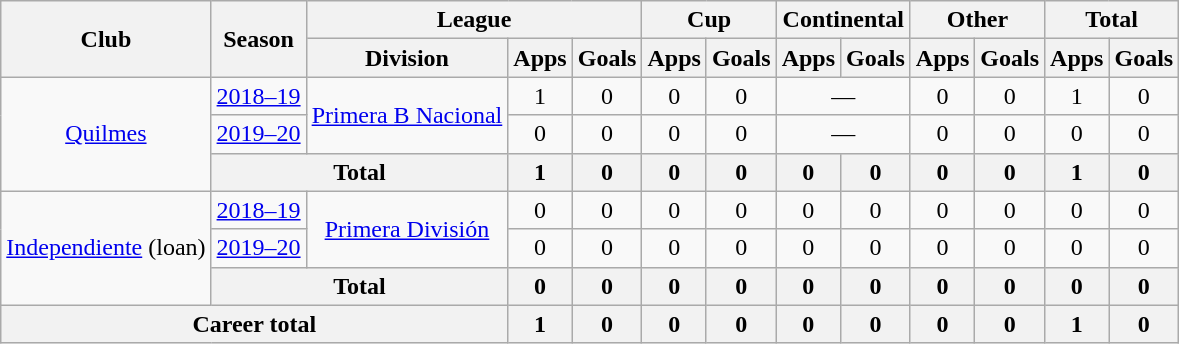<table class="wikitable" style="text-align:center">
<tr>
<th rowspan="2">Club</th>
<th rowspan="2">Season</th>
<th colspan="3">League</th>
<th colspan="2">Cup</th>
<th colspan="2">Continental</th>
<th colspan="2">Other</th>
<th colspan="2">Total</th>
</tr>
<tr>
<th>Division</th>
<th>Apps</th>
<th>Goals</th>
<th>Apps</th>
<th>Goals</th>
<th>Apps</th>
<th>Goals</th>
<th>Apps</th>
<th>Goals</th>
<th>Apps</th>
<th>Goals</th>
</tr>
<tr>
<td rowspan="3"><a href='#'>Quilmes</a></td>
<td><a href='#'>2018–19</a></td>
<td rowspan="2"><a href='#'>Primera B Nacional</a></td>
<td>1</td>
<td>0</td>
<td>0</td>
<td>0</td>
<td colspan="2">—</td>
<td>0</td>
<td>0</td>
<td>1</td>
<td>0</td>
</tr>
<tr>
<td><a href='#'>2019–20</a></td>
<td>0</td>
<td>0</td>
<td>0</td>
<td>0</td>
<td colspan="2">—</td>
<td>0</td>
<td>0</td>
<td>0</td>
<td>0</td>
</tr>
<tr>
<th colspan="2">Total</th>
<th>1</th>
<th>0</th>
<th>0</th>
<th>0</th>
<th>0</th>
<th>0</th>
<th>0</th>
<th>0</th>
<th>1</th>
<th>0</th>
</tr>
<tr>
<td rowspan="3"><a href='#'>Independiente</a> (loan)</td>
<td><a href='#'>2018–19</a></td>
<td rowspan="2"><a href='#'>Primera División</a></td>
<td>0</td>
<td>0</td>
<td>0</td>
<td>0</td>
<td>0</td>
<td>0</td>
<td>0</td>
<td>0</td>
<td>0</td>
<td>0</td>
</tr>
<tr>
<td><a href='#'>2019–20</a></td>
<td>0</td>
<td>0</td>
<td>0</td>
<td>0</td>
<td>0</td>
<td>0</td>
<td>0</td>
<td>0</td>
<td>0</td>
<td>0</td>
</tr>
<tr>
<th colspan="2">Total</th>
<th>0</th>
<th>0</th>
<th>0</th>
<th>0</th>
<th>0</th>
<th>0</th>
<th>0</th>
<th>0</th>
<th>0</th>
<th>0</th>
</tr>
<tr>
<th colspan="3">Career total</th>
<th>1</th>
<th>0</th>
<th>0</th>
<th>0</th>
<th>0</th>
<th>0</th>
<th>0</th>
<th>0</th>
<th>1</th>
<th>0</th>
</tr>
</table>
